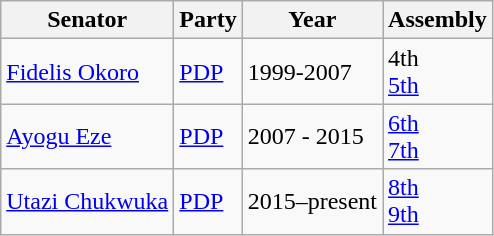<table class="wikitable">
<tr>
<th>Senator</th>
<th>Party</th>
<th>Year</th>
<th>Assembly</th>
</tr>
<tr>
<td><a href='#'>Fidelis Okoro</a></td>
<td><a href='#'>PDP</a></td>
<td>1999-2007</td>
<td>4th<br><a href='#'>5th</a></td>
</tr>
<tr>
<td><a href='#'>Ayogu Eze</a></td>
<td><a href='#'>PDP</a></td>
<td>2007 - 2015</td>
<td><a href='#'>6th</a><br><a href='#'>7th</a></td>
</tr>
<tr>
<td><a href='#'>Utazi Chukwuka</a></td>
<td><a href='#'>PDP</a></td>
<td>2015–present</td>
<td><a href='#'>8th</a><br><a href='#'>9th</a></td>
</tr>
</table>
